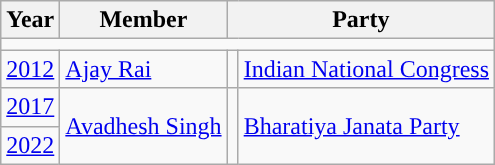<table class="wikitable">
<tr>
<th>Year</th>
<th>Member</th>
<th colspan="2">Party</th>
</tr>
<tr>
<td colspan="4"></td>
</tr>
<tr>
<td><a href='#'>2012</a></td>
<td><a href='#'>Ajay Rai</a></td>
<td style="background-color: "></td>
<td><a href='#'>Indian National Congress</a></td>
</tr>
<tr>
<td><a href='#'>2017</a></td>
<td rowspan="2"><a href='#'>Avadhesh Singh</a></td>
<td rowspan="2" style="background-color: "></td>
<td rowspan="2"><a href='#'>Bharatiya Janata Party</a></td>
</tr>
<tr>
<td><a href='#'>2022</a></td>
</tr>
</table>
